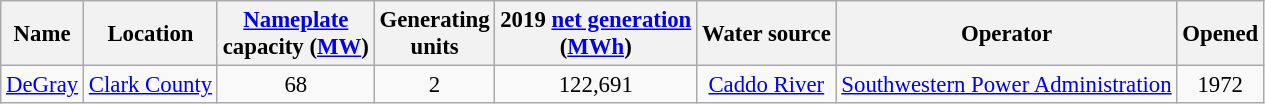<table class="wikitable sortable" style="font-size:95%; text-align:center;">
<tr>
<th>Name</th>
<th>Location</th>
<th><a href='#'>Nameplate</a><br>capacity (<a href='#'>MW</a>)</th>
<th>Generating<br> units</th>
<th data-sort-type="number">2019 <a href='#'>net generation</a><br> (<a href='#'>MWh</a>)</th>
<th>Water source</th>
<th>Operator</th>
<th data-sort-type="number">Opened</th>
</tr>
<tr>
<td><a href='#'>DeGray</a></td>
<td><a href='#'>Clark County</a></td>
<td>68</td>
<td>2</td>
<td>122,691</td>
<td><a href='#'>Caddo River</a></td>
<td><a href='#'>Southwestern Power Administration</a></td>
<td>1972</td>
</tr>
</table>
